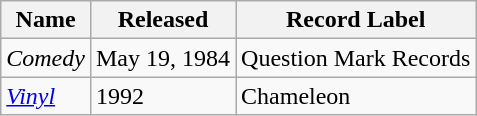<table class="wikitable">
<tr>
<th>Name</th>
<th>Released</th>
<th>Record Label</th>
</tr>
<tr>
<td><em>Comedy</em></td>
<td>May 19, 1984</td>
<td>Question Mark Records</td>
</tr>
<tr>
<td><em><a href='#'>Vinyl</a></em></td>
<td>1992</td>
<td>Chameleon</td>
</tr>
</table>
